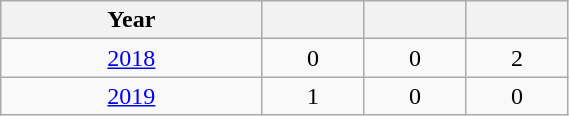<table class="wikitable" width=30% style="font-size:100%; text-align:center;">
<tr>
<th>Year</th>
<th></th>
<th></th>
<th></th>
</tr>
<tr>
<td><a href='#'>2018</a></td>
<td>0</td>
<td>0</td>
<td>2</td>
</tr>
<tr>
<td><a href='#'>2019</a></td>
<td>1</td>
<td>0</td>
<td>0</td>
</tr>
</table>
